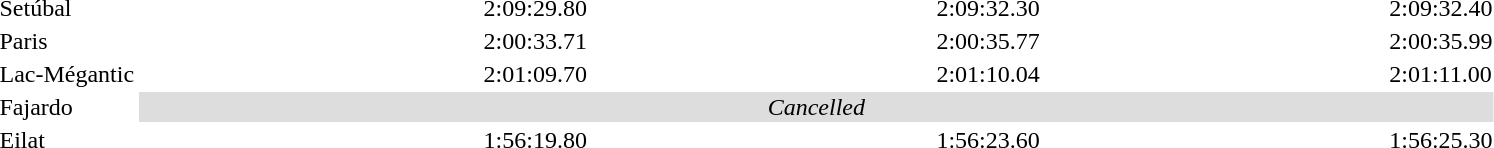<table>
<tr>
<td>Setúbal</td>
<td width=225></td>
<td>2:09:29.80</td>
<td width=225></td>
<td>2:09:32.30</td>
<td width=225></td>
<td>2:09:32.40</td>
</tr>
<tr>
<td>Paris</td>
<td width=225></td>
<td>2:00:33.71</td>
<td width=225></td>
<td>2:00:35.77</td>
<td width=225></td>
<td>2:00:35.99</td>
</tr>
<tr>
<td>Lac-Mégantic</td>
<td width=225></td>
<td>2:01:09.70</td>
<td width=225></td>
<td>2:01:10.04</td>
<td width=225></td>
<td>2:01:11.00</td>
</tr>
<tr>
<td>Fajardo</td>
<td bgcolor="#DDDDDD" align=center colspan=6><em>Cancelled</em></td>
</tr>
<tr>
<td>Eilat</td>
<td width=225></td>
<td>1:56:19.80</td>
<td width=225></td>
<td>1:56:23.60</td>
<td width=225></td>
<td>1:56:25.30</td>
</tr>
</table>
